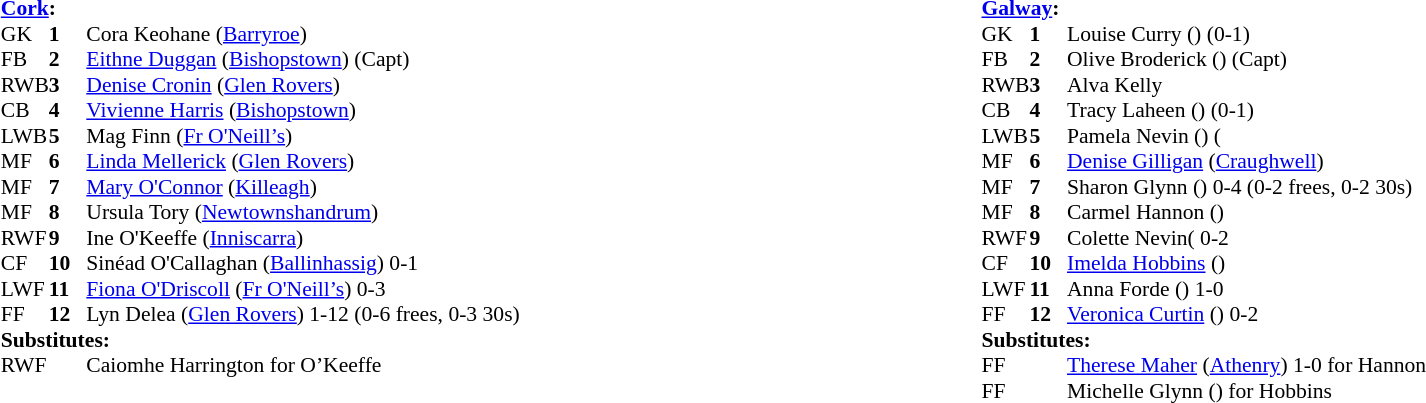<table width="100%">
<tr>
<td valign="top"></td>
<td valign="top" width="50%"><br><table style="font-size: 90%" cellspacing="0" cellpadding="0" align=center>
<tr>
<td colspan="4"><strong><a href='#'>Cork</a>:</strong></td>
</tr>
<tr>
<th width="25"></th>
<th width="25"></th>
</tr>
<tr>
<td>GK</td>
<td><strong>1</strong></td>
<td>Cora Keohane (<a href='#'>Barryroe</a>)</td>
</tr>
<tr>
<td>FB</td>
<td><strong>2</strong></td>
<td><a href='#'>Eithne Duggan</a> (<a href='#'>Bishopstown</a>) (Capt)</td>
</tr>
<tr>
<td>RWB</td>
<td><strong>3</strong></td>
<td><a href='#'>Denise Cronin</a> (<a href='#'>Glen Rovers</a>)</td>
</tr>
<tr>
<td>CB</td>
<td><strong>4</strong></td>
<td><a href='#'>Vivienne Harris</a> (<a href='#'>Bishopstown</a>)</td>
</tr>
<tr>
<td>LWB</td>
<td><strong>5</strong></td>
<td>Mag Finn (<a href='#'>Fr O'Neill’s</a>)</td>
</tr>
<tr>
<td>MF</td>
<td><strong>6</strong></td>
<td><a href='#'>Linda Mellerick</a> (<a href='#'>Glen Rovers</a>)</td>
</tr>
<tr>
<td>MF</td>
<td><strong>7</strong></td>
<td><a href='#'>Mary O'Connor</a> (<a href='#'>Killeagh</a>)</td>
</tr>
<tr>
<td>MF</td>
<td><strong>8</strong></td>
<td>Ursula Tory (<a href='#'>Newtownshandrum</a>)</td>
</tr>
<tr>
<td>RWF</td>
<td><strong>9</strong></td>
<td>Ine O'Keeffe (<a href='#'>Inniscarra</a>) </td>
</tr>
<tr>
<td>CF</td>
<td><strong>10</strong></td>
<td>Sinéad O'Callaghan (<a href='#'>Ballinhassig</a>) 0-1</td>
</tr>
<tr>
<td>LWF</td>
<td><strong>11</strong></td>
<td><a href='#'>Fiona O'Driscoll</a> (<a href='#'>Fr O'Neill’s</a>) 0-3</td>
</tr>
<tr>
<td>FF</td>
<td><strong>12</strong></td>
<td>Lyn Delea (<a href='#'>Glen Rovers</a>) 1-12 (0-6 frees, 0-3 30s)</td>
</tr>
<tr>
<td colspan=4><strong>Substitutes:</strong></td>
</tr>
<tr>
<td>RWF</td>
<td></td>
<td>Caiomhe Harrington for O’Keeffe  </td>
</tr>
<tr>
</tr>
</table>
</td>
<td valign="top" width="50%"><br><table style="font-size: 90%" cellspacing="0" cellpadding="0" align=center>
<tr>
<td colspan="4"><strong><a href='#'>Galway</a>:</strong></td>
</tr>
<tr>
<th width="25"></th>
<th width="25"></th>
</tr>
<tr>
<td>GK</td>
<td><strong>1</strong></td>
<td>Louise Curry () (0-1)</td>
</tr>
<tr>
<td>FB</td>
<td><strong>2</strong></td>
<td>Olive Broderick () (Capt)</td>
</tr>
<tr>
<td>RWB</td>
<td><strong>3</strong></td>
<td>Alva Kelly</td>
</tr>
<tr>
<td>CB</td>
<td><strong>4</strong></td>
<td>Tracy Laheen () (0-1)</td>
</tr>
<tr>
<td>LWB</td>
<td><strong>5</strong></td>
<td>Pamela Nevin () (</td>
</tr>
<tr>
<td>MF</td>
<td><strong>6</strong></td>
<td><a href='#'>Denise Gilligan</a> (<a href='#'>Craughwell</a>)</td>
</tr>
<tr>
<td>MF</td>
<td><strong>7</strong></td>
<td>Sharon Glynn () 0-4 (0-2 frees, 0-2 30s)</td>
</tr>
<tr>
<td>MF</td>
<td><strong>8</strong></td>
<td>Carmel Hannon () </td>
</tr>
<tr>
<td>RWF</td>
<td><strong>9</strong></td>
<td>Colette Nevin( 0-2</td>
</tr>
<tr>
<td>CF</td>
<td><strong>10</strong></td>
<td><a href='#'>Imelda Hobbins</a> () </td>
</tr>
<tr>
<td>LWF</td>
<td><strong>11</strong></td>
<td>Anna Forde () 1-0</td>
</tr>
<tr>
<td>FF</td>
<td><strong>12</strong></td>
<td><a href='#'>Veronica Curtin</a> () 0-2</td>
</tr>
<tr>
<td colspan=4><strong>Substitutes:</strong></td>
</tr>
<tr>
<td>FF</td>
<td></td>
<td><a href='#'>Therese Maher</a> (<a href='#'>Athenry</a>) 1-0 for Hannon </td>
</tr>
<tr>
<td>FF</td>
<td></td>
<td>Michelle Glynn () for Hobbins </td>
</tr>
<tr>
</tr>
</table>
</td>
</tr>
</table>
